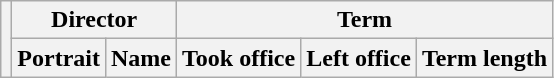<table class="wikitable sortable">
<tr>
<th rowspan=2></th>
<th colspan=2>Director</th>
<th colspan=3>Term</th>
</tr>
<tr>
<th>Portrait</th>
<th>Name</th>
<th>Took office</th>
<th>Left office</th>
<th>Term length<br>






</th>
</tr>
</table>
